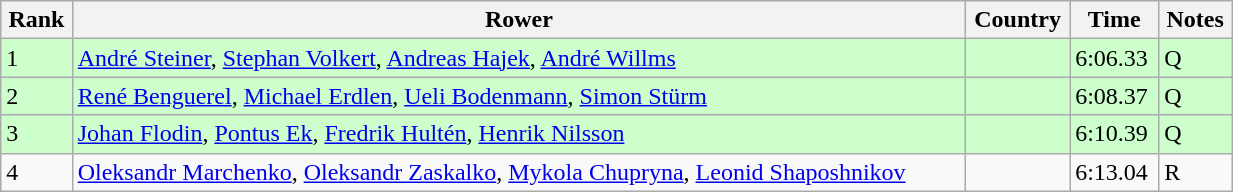<table class="wikitable sortable" width=65%>
<tr>
<th>Rank</th>
<th>Rower</th>
<th>Country</th>
<th>Time</th>
<th>Notes</th>
</tr>
<tr bgcolor=ccffcc>
<td>1</td>
<td><a href='#'>André Steiner</a>, <a href='#'>Stephan Volkert</a>, <a href='#'>Andreas Hajek</a>, <a href='#'>André Willms</a></td>
<td></td>
<td>6:06.33</td>
<td>Q</td>
</tr>
<tr bgcolor=ccffcc>
<td>2</td>
<td><a href='#'>René Benguerel</a>, <a href='#'>Michael Erdlen</a>, <a href='#'>Ueli Bodenmann</a>, <a href='#'>Simon Stürm</a></td>
<td></td>
<td>6:08.37</td>
<td>Q</td>
</tr>
<tr bgcolor=ccffcc>
<td>3</td>
<td><a href='#'>Johan Flodin</a>, <a href='#'>Pontus Ek</a>, <a href='#'>Fredrik Hultén</a>, <a href='#'>Henrik Nilsson</a></td>
<td></td>
<td>6:10.39</td>
<td>Q</td>
</tr>
<tr>
<td>4</td>
<td><a href='#'>Oleksandr Marchenko</a>, <a href='#'>Oleksandr Zaskalko</a>, <a href='#'>Mykola Chupryna</a>, <a href='#'>Leonid Shaposhnikov</a></td>
<td></td>
<td>6:13.04</td>
<td>R</td>
</tr>
</table>
